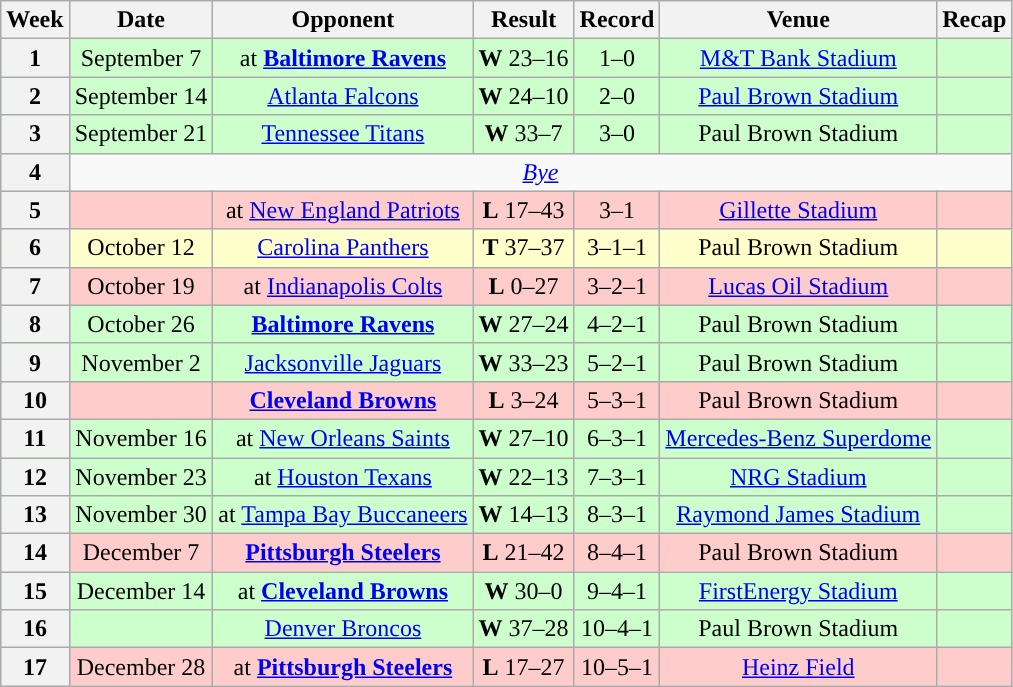<table class="wikitable" style="text-align:center">
<tr>
<th>Week</th>
<th>Date</th>
<th>Opponent</th>
<th>Result</th>
<th>Record</th>
<th>Venue</th>
<th>Recap</th>
</tr>
<tr style="background:#cfc">
<th>1</th>
<td>September 7</td>
<td>at <strong><a href='#'>Baltimore Ravens</a></strong></td>
<td><strong>W</strong> 23–16</td>
<td>1–0</td>
<td><a href='#'>M&T Bank Stadium</a></td>
<td></td>
</tr>
<tr style="background:#cfc">
<th>2</th>
<td>September 14</td>
<td><a href='#'>Atlanta Falcons</a></td>
<td><strong>W</strong> 24–10</td>
<td>2–0</td>
<td><a href='#'>Paul Brown Stadium</a></td>
<td></td>
</tr>
<tr style="background:#cfc">
<th>3</th>
<td>September 21</td>
<td><a href='#'>Tennessee Titans</a></td>
<td><strong>W</strong> 33–7</td>
<td>3–0</td>
<td>Paul Brown Stadium</td>
<td></td>
</tr>
<tr>
<th>4</th>
<td colspan="6"><em><a href='#'>Bye</a></em></td>
</tr>
<tr style="background:#fcc">
<th>5</th>
<td></td>
<td>at <a href='#'>New England Patriots</a></td>
<td><strong>L</strong> 17–43</td>
<td>3–1</td>
<td><a href='#'>Gillette Stadium</a></td>
<td></td>
</tr>
<tr style="background:#ffc">
<th>6</th>
<td>October 12</td>
<td><a href='#'>Carolina Panthers</a></td>
<td><strong>T</strong> 37–37 </td>
<td>3–1–1</td>
<td>Paul Brown Stadium</td>
<td></td>
</tr>
<tr style="background:#fcc">
<th>7</th>
<td>October 19</td>
<td>at <a href='#'>Indianapolis Colts</a></td>
<td><strong>L</strong> 0–27</td>
<td>3–2–1</td>
<td><a href='#'>Lucas Oil Stadium</a></td>
<td></td>
</tr>
<tr style="background:#cfc">
<th>8</th>
<td>October 26</td>
<td><strong><a href='#'>Baltimore Ravens</a></strong></td>
<td><strong>W</strong> 27–24</td>
<td>4–2–1</td>
<td>Paul Brown Stadium</td>
<td></td>
</tr>
<tr style="background:#cfc">
<th>9</th>
<td>November 2</td>
<td><a href='#'>Jacksonville Jaguars</a></td>
<td><strong>W</strong> 33–23</td>
<td>5–2–1</td>
<td>Paul Brown Stadium</td>
<td></td>
</tr>
<tr style="background:#fcc">
<th>10</th>
<td></td>
<td><strong><a href='#'>Cleveland Browns</a></strong></td>
<td><strong>L</strong> 3–24</td>
<td>5–3–1</td>
<td>Paul Brown Stadium</td>
<td></td>
</tr>
<tr style="background:#cfc">
<th>11</th>
<td>November 16</td>
<td>at <a href='#'>New Orleans Saints</a></td>
<td><strong>W</strong> 27–10</td>
<td>6–3–1</td>
<td><a href='#'>Mercedes-Benz Superdome</a></td>
<td></td>
</tr>
<tr style="background:#cfc">
<th>12</th>
<td>November 23</td>
<td>at <a href='#'>Houston Texans</a></td>
<td><strong>W</strong> 22–13</td>
<td>7–3–1</td>
<td><a href='#'>NRG Stadium</a></td>
<td></td>
</tr>
<tr style="background:#cfc">
<th>13</th>
<td>November 30</td>
<td>at <a href='#'>Tampa Bay Buccaneers</a></td>
<td><strong>W</strong> 14–13</td>
<td>8–3–1</td>
<td><a href='#'>Raymond James Stadium</a></td>
<td></td>
</tr>
<tr style="background:#fcc">
<th>14</th>
<td>December 7</td>
<td><strong><a href='#'>Pittsburgh Steelers</a></strong></td>
<td><strong>L</strong> 21–42</td>
<td>8–4–1</td>
<td>Paul Brown Stadium</td>
<td></td>
</tr>
<tr style="background:#cfc">
<th>15</th>
<td>December 14</td>
<td>at <strong><a href='#'>Cleveland Browns</a></strong></td>
<td><strong>W</strong> 30–0</td>
<td>9–4–1</td>
<td><a href='#'>FirstEnergy Stadium</a></td>
<td></td>
</tr>
<tr style="background:#cfc">
<th>16</th>
<td></td>
<td><a href='#'>Denver Broncos</a></td>
<td><strong>W</strong> 37–28</td>
<td>10–4–1</td>
<td>Paul Brown Stadium</td>
<td></td>
</tr>
<tr style="background:#fcc">
<th>17</th>
<td>December 28</td>
<td>at <strong><a href='#'>Pittsburgh Steelers</a></strong></td>
<td><strong>L</strong> 17–27</td>
<td>10–5–1</td>
<td><a href='#'>Heinz Field</a></td>
<td></td>
</tr>
</table>
